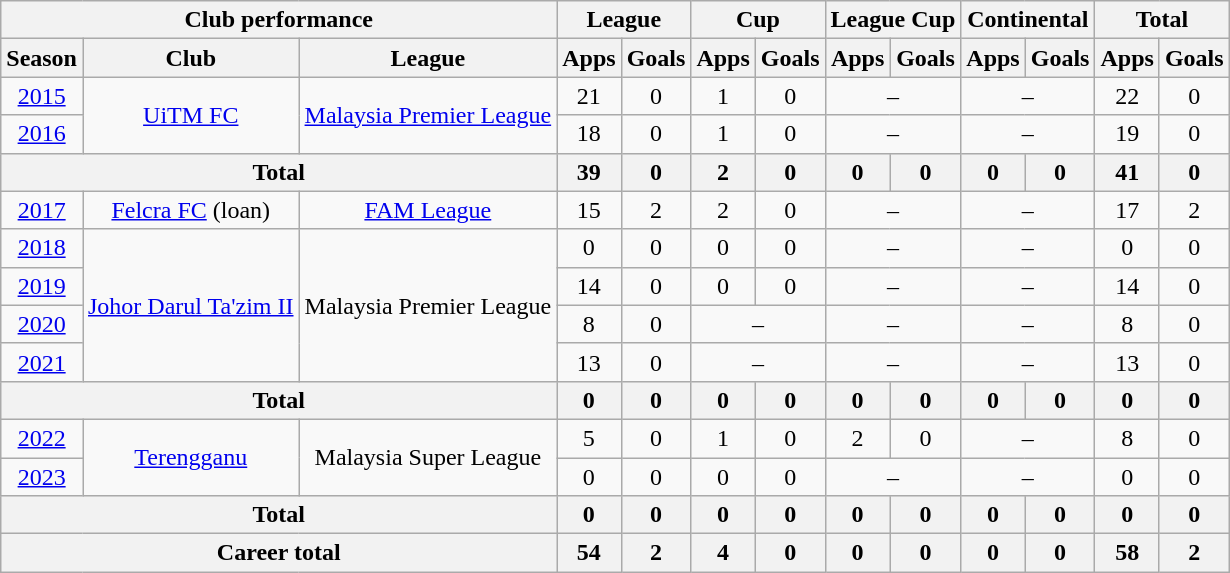<table class="wikitable" style="text-align:center">
<tr>
<th colspan=3>Club performance</th>
<th colspan=2>League</th>
<th colspan=2>Cup</th>
<th colspan=2>League Cup</th>
<th colspan=2>Continental</th>
<th colspan=2>Total</th>
</tr>
<tr>
<th>Season</th>
<th>Club</th>
<th>League</th>
<th>Apps</th>
<th>Goals</th>
<th>Apps</th>
<th>Goals</th>
<th>Apps</th>
<th>Goals</th>
<th>Apps</th>
<th>Goals</th>
<th>Apps</th>
<th>Goals</th>
</tr>
<tr>
<td><a href='#'>2015</a></td>
<td rowspan="2"><a href='#'>UiTM FC</a></td>
<td rowspan="2"><a href='#'>Malaysia Premier League</a></td>
<td>21</td>
<td>0</td>
<td>1</td>
<td>0</td>
<td colspan="2">–</td>
<td colspan="2">–</td>
<td>22</td>
<td>0</td>
</tr>
<tr>
<td><a href='#'>2016</a></td>
<td>18</td>
<td>0</td>
<td>1</td>
<td>0</td>
<td colspan="2">–</td>
<td colspan="2">–</td>
<td>19</td>
<td>0</td>
</tr>
<tr>
<th colspan=3>Total</th>
<th>39</th>
<th>0</th>
<th>2</th>
<th>0</th>
<th>0</th>
<th>0</th>
<th>0</th>
<th>0</th>
<th>41</th>
<th>0</th>
</tr>
<tr>
<td><a href='#'>2017</a></td>
<td rowspan="1"><a href='#'>Felcra FC</a> (loan)</td>
<td rowspan="1"><a href='#'>FAM League</a></td>
<td>15</td>
<td>2</td>
<td>2</td>
<td>0</td>
<td colspan="2">–</td>
<td colspan="2">–</td>
<td>17</td>
<td>2</td>
</tr>
<tr>
<td><a href='#'>2018</a></td>
<td rowspan="4"><a href='#'>Johor Darul Ta'zim II</a></td>
<td rowspan="4">Malaysia Premier League</td>
<td>0</td>
<td>0</td>
<td>0</td>
<td>0</td>
<td colspan="2">–</td>
<td colspan="2">–</td>
<td>0</td>
<td>0</td>
</tr>
<tr>
<td><a href='#'>2019</a></td>
<td>14</td>
<td>0</td>
<td>0</td>
<td>0</td>
<td colspan="2">–</td>
<td colspan="2">–</td>
<td>14</td>
<td>0</td>
</tr>
<tr>
<td><a href='#'>2020</a></td>
<td>8</td>
<td>0</td>
<td colspan="2">–</td>
<td colspan="2">–</td>
<td colspan="2">–</td>
<td>8</td>
<td>0</td>
</tr>
<tr>
<td><a href='#'>2021</a></td>
<td>13</td>
<td>0</td>
<td colspan="2">–</td>
<td colspan="2">–</td>
<td colspan="2">–</td>
<td>13</td>
<td>0</td>
</tr>
<tr>
<th colspan=3>Total</th>
<th>0</th>
<th>0</th>
<th>0</th>
<th>0</th>
<th>0</th>
<th>0</th>
<th>0</th>
<th>0</th>
<th>0</th>
<th>0</th>
</tr>
<tr>
<td><a href='#'>2022</a></td>
<td rowspan="2"><a href='#'>Terengganu</a></td>
<td rowspan="2">Malaysia Super League</td>
<td>5</td>
<td>0</td>
<td>1</td>
<td>0</td>
<td>2</td>
<td>0</td>
<td colspan="2">–</td>
<td>8</td>
<td>0</td>
</tr>
<tr>
<td><a href='#'>2023</a></td>
<td>0</td>
<td>0</td>
<td>0</td>
<td>0</td>
<td colspan="2">–</td>
<td colspan="2">–</td>
<td>0</td>
<td>0</td>
</tr>
<tr>
<th colspan=3>Total</th>
<th>0</th>
<th>0</th>
<th>0</th>
<th>0</th>
<th>0</th>
<th>0</th>
<th>0</th>
<th>0</th>
<th>0</th>
<th>0</th>
</tr>
<tr>
<th colspan=3>Career total</th>
<th>54</th>
<th>2</th>
<th>4</th>
<th>0</th>
<th>0</th>
<th>0</th>
<th>0</th>
<th>0</th>
<th>58</th>
<th>2</th>
</tr>
</table>
